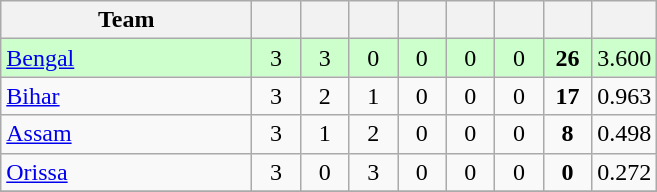<table class="wikitable" style="text-align:center">
<tr>
<th style="width:160px">Team</th>
<th style="width:25px"></th>
<th style="width:25px"></th>
<th style="width:25px"></th>
<th style="width:25px"></th>
<th style="width:25px"></th>
<th style="width:25px"></th>
<th style="width:25px"></th>
<th style="width:25px;"></th>
</tr>
<tr style="background:#cfc;">
<td style="text-align:left"><a href='#'>Bengal</a></td>
<td>3</td>
<td>3</td>
<td>0</td>
<td>0</td>
<td>0</td>
<td>0</td>
<td><strong>26</strong></td>
<td>3.600</td>
</tr>
<tr>
<td style="text-align:left"><a href='#'>Bihar</a></td>
<td>3</td>
<td>2</td>
<td>1</td>
<td>0</td>
<td>0</td>
<td>0</td>
<td><strong>17</strong></td>
<td>0.963</td>
</tr>
<tr>
<td style="text-align:left"><a href='#'>Assam</a></td>
<td>3</td>
<td>1</td>
<td>2</td>
<td>0</td>
<td>0</td>
<td>0</td>
<td><strong>8</strong></td>
<td>0.498</td>
</tr>
<tr>
<td style="text-align:left"><a href='#'>Orissa</a></td>
<td>3</td>
<td>0</td>
<td>3</td>
<td>0</td>
<td>0</td>
<td>0</td>
<td><strong>0</strong></td>
<td>0.272</td>
</tr>
<tr>
</tr>
</table>
